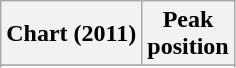<table class="wikitable sortable plainrowheaders" style="text-align:center">
<tr>
<th scope="col">Chart (2011)</th>
<th scope="col">Peak<br>position</th>
</tr>
<tr>
</tr>
<tr>
</tr>
<tr>
</tr>
<tr>
</tr>
</table>
